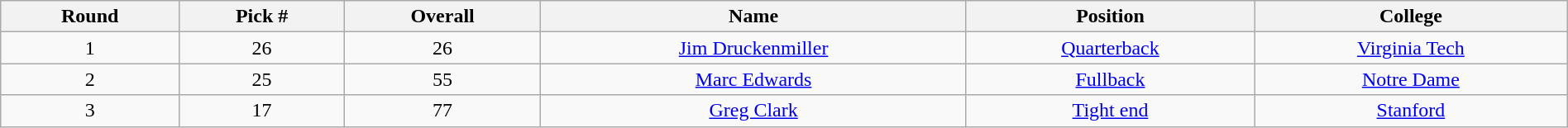<table class="wikitable sortable sortable" style="width: 100%; text-align:center">
<tr>
<th>Round</th>
<th>Pick #</th>
<th>Overall</th>
<th>Name</th>
<th>Position</th>
<th>College</th>
</tr>
<tr>
<td>1</td>
<td>26</td>
<td>26</td>
<td><a href='#'>Jim Druckenmiller</a></td>
<td><a href='#'>Quarterback</a></td>
<td><a href='#'>Virginia Tech</a></td>
</tr>
<tr>
<td>2</td>
<td>25</td>
<td>55</td>
<td><a href='#'>Marc Edwards</a></td>
<td><a href='#'>Fullback</a></td>
<td><a href='#'>Notre Dame</a></td>
</tr>
<tr>
<td>3</td>
<td>17</td>
<td>77</td>
<td><a href='#'>Greg Clark</a></td>
<td><a href='#'>Tight end</a></td>
<td><a href='#'>Stanford</a></td>
</tr>
</table>
